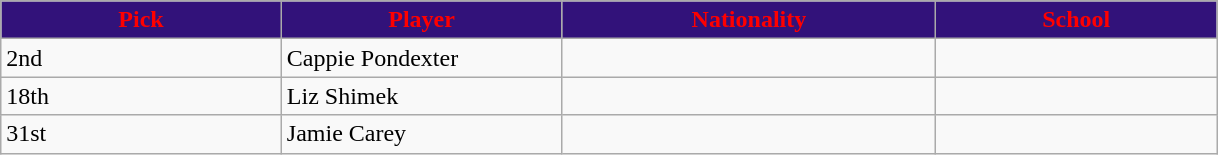<table class="wikitable sortable">
<tr>
<th style="background:#32127a;color:red;" width="15%">Pick</th>
<th style="background:#32127a;color:red;" width="15%">Player</th>
<th style="background:#32127a;color:red;" width="20%">Nationality</th>
<th style="background:#32127a;color:red;" width="15%">School</th>
</tr>
<tr>
<td>2nd</td>
<td>Cappie Pondexter</td>
<td></td>
<td></td>
</tr>
<tr>
<td>18th</td>
<td>Liz Shimek</td>
<td></td>
<td></td>
</tr>
<tr>
<td>31st</td>
<td>Jamie Carey</td>
<td></td>
<td></td>
</tr>
</table>
